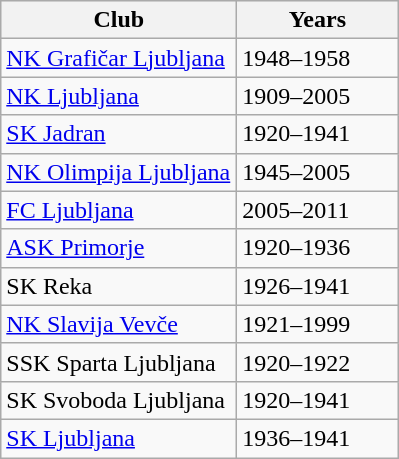<table class="wikitable">
<tr style="background:#efefef;">
<th scope="col" width="150">Club</th>
<th scope="col" width="100">Years</th>
</tr>
<tr>
<td><a href='#'>NK Grafičar Ljubljana</a></td>
<td>1948–1958</td>
</tr>
<tr>
<td><a href='#'>NK Ljubljana</a></td>
<td>1909–2005</td>
</tr>
<tr>
<td><a href='#'>SK Jadran</a></td>
<td>1920–1941</td>
</tr>
<tr>
<td><a href='#'>NK Olimpija Ljubljana</a></td>
<td>1945–2005</td>
</tr>
<tr>
<td><a href='#'>FC Ljubljana</a></td>
<td>2005–2011</td>
</tr>
<tr>
<td><a href='#'>ASK Primorje</a></td>
<td>1920–1936</td>
</tr>
<tr>
<td>SK Reka</td>
<td>1926–1941</td>
</tr>
<tr>
<td><a href='#'>NK Slavija Vevče</a></td>
<td>1921–1999</td>
</tr>
<tr>
<td>SSK Sparta Ljubljana</td>
<td>1920–1922</td>
</tr>
<tr>
<td>SK Svoboda Ljubljana</td>
<td>1920–1941</td>
</tr>
<tr>
<td><a href='#'>SK Ljubljana</a></td>
<td>1936–1941</td>
</tr>
</table>
